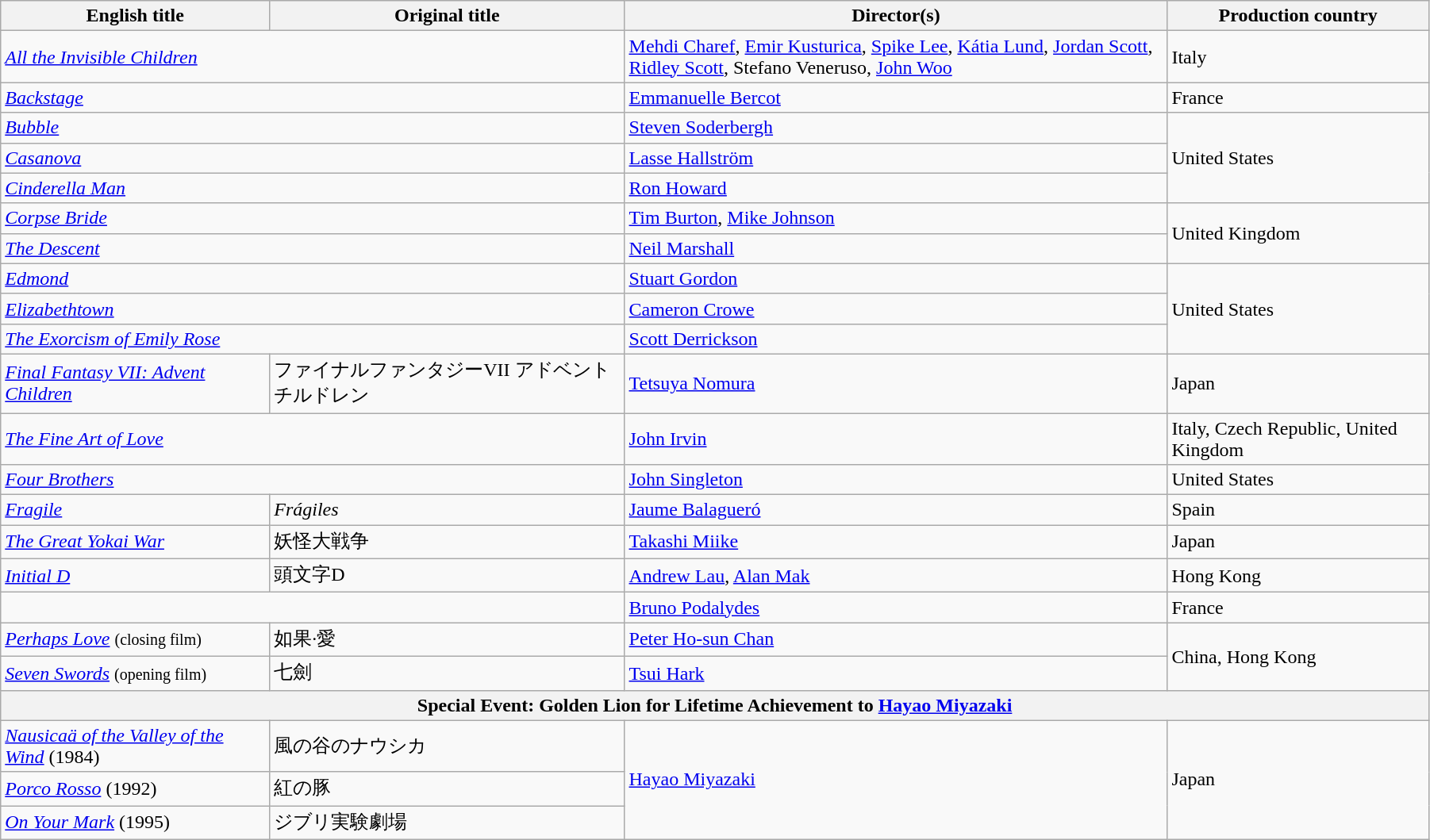<table class="wikitable" style="width:95%; margin-bottom:0px">
<tr>
<th>English title</th>
<th>Original title</th>
<th width="38%">Director(s)</th>
<th>Production country</th>
</tr>
<tr>
<td colspan=2><em><a href='#'>All the Invisible Children</a></em></td>
<td data-sort-value="Charef"><a href='#'>Mehdi Charef</a>, <a href='#'>Emir Kusturica</a>, <a href='#'>Spike Lee</a>, <a href='#'>Kátia Lund</a>, <a href='#'>Jordan Scott</a>, <a href='#'>Ridley Scott</a>, Stefano Veneruso, <a href='#'>John Woo</a></td>
<td>Italy</td>
</tr>
<tr>
<td colspan=2><em><a href='#'>Backstage</a></em></td>
<td data-sort-value="Bercot"><a href='#'>Emmanuelle Bercot</a></td>
<td>France</td>
</tr>
<tr>
<td colspan=2><em><a href='#'>Bubble</a></em></td>
<td data-sort-value="Soderbergh"><a href='#'>Steven Soderbergh</a></td>
<td rowspan="3">United States</td>
</tr>
<tr>
<td colspan=2><em><a href='#'>Casanova</a></em></td>
<td data-sort-value="Hallström"><a href='#'>Lasse Hallström</a></td>
</tr>
<tr>
<td colspan=2><em><a href='#'>Cinderella Man</a></em></td>
<td data-sort-value="Howard"><a href='#'>Ron Howard</a></td>
</tr>
<tr>
<td colspan=2><em><a href='#'>Corpse Bride</a></em></td>
<td data-sort-value="Burton"><a href='#'>Tim Burton</a>, <a href='#'>Mike Johnson</a></td>
<td rowspan="2">United Kingdom</td>
</tr>
<tr>
<td colspan=2 data-sort-value="Descent"><em><a href='#'>The Descent</a></em></td>
<td data-sort-value="Marshall"><a href='#'>Neil Marshall</a></td>
</tr>
<tr>
<td colspan=2><em><a href='#'>Edmond</a></em></td>
<td data-sort-value="Gordon"><a href='#'>Stuart Gordon</a></td>
<td rowspan="3">United States</td>
</tr>
<tr>
<td colspan=2><em><a href='#'>Elizabethtown</a></em></td>
<td data-sort-value="Crowe"><a href='#'>Cameron Crowe</a></td>
</tr>
<tr>
<td colspan=2 data-sort-value="Exorcism"><em><a href='#'>The Exorcism of Emily Rose</a></em></td>
<td data-sort-value="Derrickson"><a href='#'>Scott Derrickson</a></td>
</tr>
<tr>
<td><em><a href='#'>Final Fantasy VII: Advent Children</a></em></td>
<td>ファイナルファンタジーVII アドベントチルドレン</td>
<td data-sort-value="Nomura"><a href='#'>Tetsuya Nomura</a></td>
<td>Japan</td>
</tr>
<tr>
<td colspan=2 data-sort-value="Fine"><em><a href='#'>The Fine Art of Love</a></em></td>
<td data-sort-value="Irvin"><a href='#'>John Irvin</a></td>
<td>Italy, Czech Republic, United Kingdom</td>
</tr>
<tr>
<td colspan=2><em><a href='#'>Four Brothers</a></em></td>
<td data-sort-value="Singleton"><a href='#'>John Singleton</a></td>
<td>United States</td>
</tr>
<tr>
<td><em><a href='#'>Fragile</a></em></td>
<td><em>Frágiles</em></td>
<td data-sort-value="Balagueró"><a href='#'>Jaume Balagueró</a></td>
<td>Spain</td>
</tr>
<tr>
<td data-sort-value="Great"><em><a href='#'>The Great Yokai War</a></em></td>
<td>妖怪大戦争</td>
<td data-sort-value="Miike"><a href='#'>Takashi Miike</a></td>
<td>Japan</td>
</tr>
<tr>
<td><em><a href='#'>Initial D</a></em></td>
<td>頭文字D</td>
<td data-sort-value="Lau"><a href='#'>Andrew Lau</a>, <a href='#'>Alan Mak</a></td>
<td>Hong Kong</td>
</tr>
<tr>
<td colspan="2"><em></em></td>
<td><a href='#'>Bruno Podalydes</a></td>
<td>France</td>
</tr>
<tr>
<td><em><a href='#'>Perhaps Love</a></em> <small>(closing film)</small></td>
<td>如果·愛</td>
<td data-sort-value="Chan"><a href='#'>Peter Ho-sun Chan</a></td>
<td rowspan="2">China, Hong Kong</td>
</tr>
<tr>
<td><em><a href='#'>Seven Swords</a></em> <small>(opening film)</small></td>
<td>七劍</td>
<td><a href='#'>Tsui Hark</a></td>
</tr>
<tr>
<th colspan="4">Special Event: Golden Lion for Lifetime Achievement to <a href='#'>Hayao Miyazaki</a></th>
</tr>
<tr>
<td><em><a href='#'>Nausicaä of the Valley of the Wind</a></em> (1984)</td>
<td>風の谷のナウシカ</td>
<td rowspan="3"><a href='#'>Hayao Miyazaki</a></td>
<td rowspan="3">Japan</td>
</tr>
<tr>
<td><em><a href='#'>Porco Rosso</a></em> (1992)</td>
<td>紅の豚</td>
</tr>
<tr>
<td><em><a href='#'>On Your Mark</a></em> (1995)</td>
<td>ジブリ実験劇場</td>
</tr>
</table>
